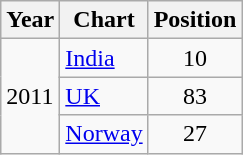<table class="wikitable">
<tr>
<th>Year</th>
<th>Chart</th>
<th>Position</th>
</tr>
<tr>
<td rowspan="3">2011</td>
<td><a href='#'>India</a></td>
<td align="center">10</td>
</tr>
<tr>
<td><a href='#'>UK</a></td>
<td align="center">83</td>
</tr>
<tr>
<td><a href='#'>Norway</a></td>
<td align="center">27</td>
</tr>
</table>
